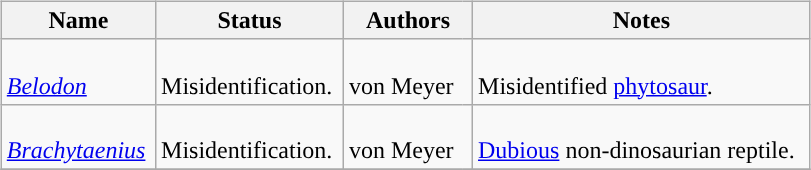<table border="0" style="background:transparent;" style="width: 100%;">
<tr>
<th width="90%"></th>
<th width="5%"></th>
<th width="5%"></th>
</tr>
<tr>
<td style="border:0px" valign="top"><br><table class="wikitable sortable" align="center" width="100%">
<tr>
<th>Name</th>
<th>Status</th>
<th colspan="2">Authors</th>
<th>Notes</th>
</tr>
<tr>
<td><br><em><a href='#'>Belodon</a></em></td>
<td><br>Misidentification.</td>
<td style="border-right:0px" valign="top"><br>von Meyer</td>
<td style="border-left:0px" valign="top"></td>
<td><br>Misidentified <a href='#'>phytosaur</a>.</td>
</tr>
<tr>
<td><br><em><a href='#'>Brachytaenius</a></em></td>
<td><br>Misidentification.</td>
<td style="border-right:0px" valign="top"><br>von Meyer</td>
<td style="border-left:0px" valign="top"></td>
<td><br><a href='#'>Dubious</a> non-dinosaurian reptile.</td>
</tr>
<tr>
</tr>
</table>
</td>
<td style="border:0px" valign="top"></td>
<td style="border:0px" valign="top"><br><table border="0" style= height:"100%" align="right" style="background:transparent;">
<tr style="height:1px">
<td></td>
</tr>
<tr style="height:30px">
<td></td>
</tr>
</table>
</td>
</tr>
<tr>
</tr>
</table>
